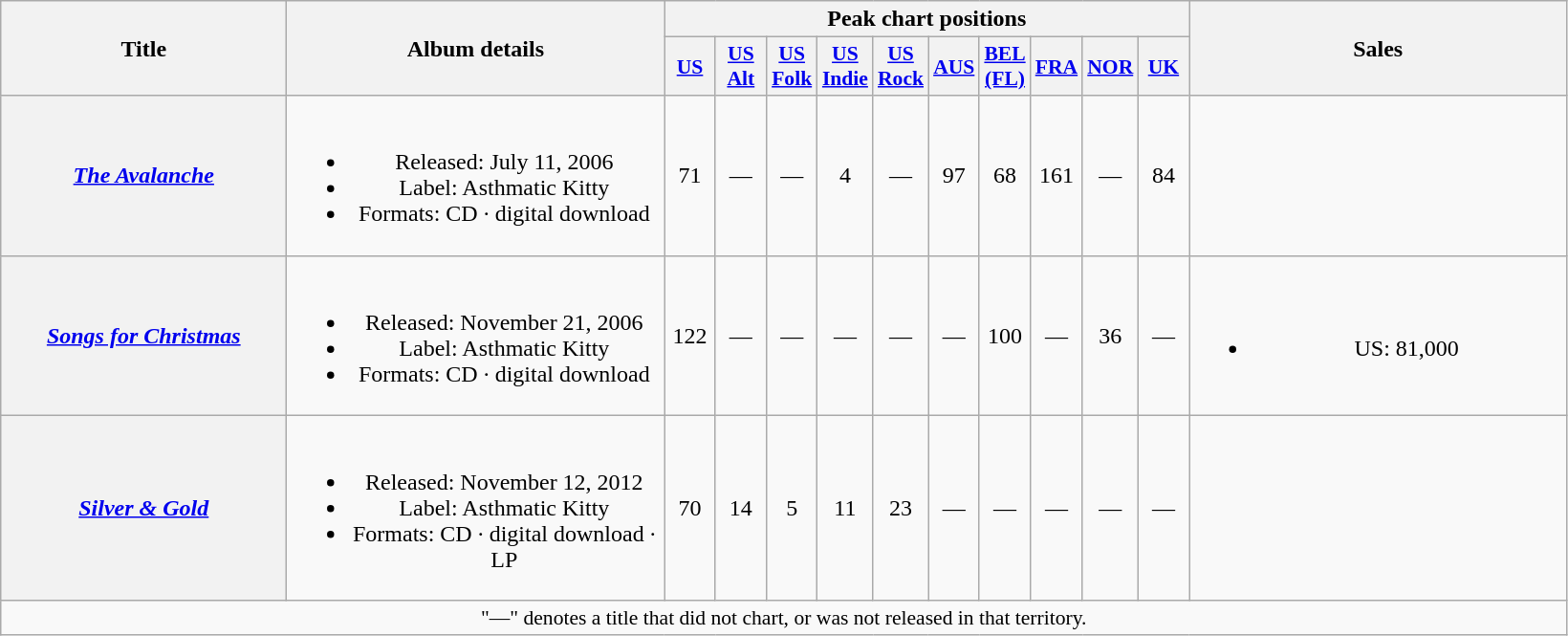<table class="wikitable plainrowheaders" style="text-align:center;">
<tr>
<th scope="col" rowspan="2" style="width:12em;">Title</th>
<th scope="col" rowspan="2" style="width:16em;">Album details</th>
<th scope="col" colspan="10">Peak chart positions</th>
<th scope="col" rowspan="2" style="width:16em;">Sales</th>
</tr>
<tr>
<th scope="col" style="width:2em;font-size:90%;"><a href='#'>US</a><br></th>
<th scope="col" style="width:2em;font-size:90%;"><a href='#'>US<br>Alt</a><br></th>
<th scope="col" style="width:2em;font-size:90%;"><a href='#'>US<br>Folk</a><br></th>
<th scope="col" style="width:2em;font-size:90%;"><a href='#'>US<br>Indie</a><br></th>
<th scope="col" style="width:2em;font-size:90%;"><a href='#'>US<br>Rock</a><br></th>
<th scope="col" style="width:2em;font-size:90%;"><a href='#'>AUS</a><br></th>
<th scope="col" style="width:2em;font-size:90%;"><a href='#'>BEL<br>(FL)</a><br></th>
<th scope="col" style="width:2em;font-size:90%;"><a href='#'>FRA</a><br></th>
<th scope="col" style="width:2em;font-size:90%;"><a href='#'>NOR</a><br></th>
<th scope="col" style="width:2em;font-size:90%;"><a href='#'>UK</a><br></th>
</tr>
<tr>
<th scope="row"><em><a href='#'>The Avalanche</a></em></th>
<td><br><ul><li>Released: July 11, 2006</li><li>Label: Asthmatic Kitty</li><li>Formats: CD · digital download</li></ul></td>
<td>71</td>
<td>—</td>
<td>—</td>
<td>4</td>
<td>—</td>
<td>97</td>
<td>68</td>
<td>161</td>
<td>—</td>
<td>84</td>
<td></td>
</tr>
<tr>
<th scope="row"><em><a href='#'>Songs for Christmas</a></em></th>
<td><br><ul><li>Released: November 21, 2006</li><li>Label: Asthmatic Kitty</li><li>Formats: CD · digital download</li></ul></td>
<td>122</td>
<td>—</td>
<td>—</td>
<td>—</td>
<td>—</td>
<td>—</td>
<td>100</td>
<td>—</td>
<td>36</td>
<td>—</td>
<td><br><ul><li>US: 81,000</li></ul></td>
</tr>
<tr>
<th scope="row"><em><a href='#'>Silver & Gold</a></em></th>
<td><br><ul><li>Released: November 12, 2012</li><li>Label: Asthmatic Kitty</li><li>Formats: CD · digital download · LP</li></ul></td>
<td>70</td>
<td>14</td>
<td>5</td>
<td>11</td>
<td>23</td>
<td>—</td>
<td>—</td>
<td>—</td>
<td>—</td>
<td>—</td>
<td></td>
</tr>
<tr>
<td colspan="13" style="font-size:90%">"—" denotes a title that did not chart, or was not released in that territory.</td>
</tr>
</table>
